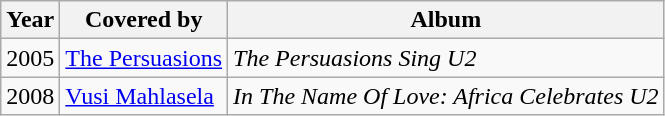<table class="wikitable">
<tr>
<th>Year</th>
<th>Covered by</th>
<th>Album</th>
</tr>
<tr>
<td>2005</td>
<td><a href='#'>The Persuasions</a></td>
<td><em>The Persuasions Sing U2</em></td>
</tr>
<tr>
<td>2008</td>
<td><a href='#'>Vusi Mahlasela</a></td>
<td><em>In The Name Of Love: Africa Celebrates U2</em></td>
</tr>
</table>
